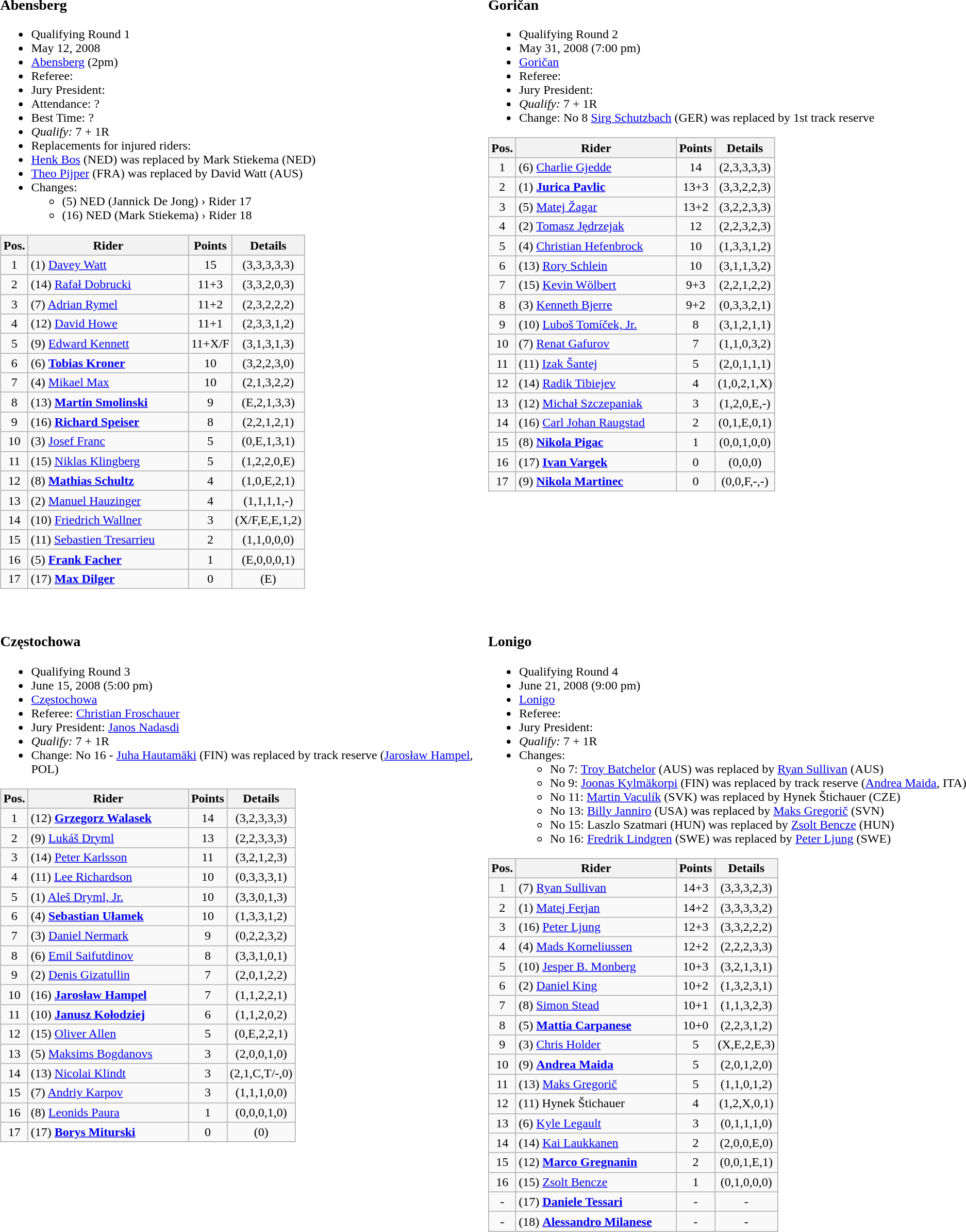<table width=100%>
<tr>
<td width=50% valign=top><br><h3>Abensberg</h3><ul><li>Qualifying Round 1</li><li>May 12, 2008</li><li> <a href='#'>Abensberg</a> (2pm)</li><li>Referee:</li><li>Jury President:</li><li>Attendance: ?</li><li>Best Time: ?</li><li><em>Qualify:</em> 7 + 1R</li><li>Replacements for injured riders:</li><li><a href='#'>Henk Bos</a> (NED) was replaced by Mark Stiekema (NED)</li><li><a href='#'>Theo Pijper</a> (FRA) was replaced by David Watt (AUS)</li><li>Changes:<ul><li>(5) NED (Jannick De Jong) › Rider 17</li><li>(16) NED (Mark Stiekema) › Rider 18</li></ul></li></ul><table class=wikitable>
<tr>
<th width=25px>Pos.</th>
<th width=200px>Rider</th>
<th width=40px>Points</th>
<th width=70px>Details</th>
</tr>
<tr align=center>
<td>1</td>
<td align=left> (1) <a href='#'>Davey Watt</a></td>
<td>15</td>
<td>(3,3,3,3,3)</td>
</tr>
<tr align=center>
<td>2</td>
<td align=left> (14) <a href='#'>Rafał Dobrucki</a></td>
<td>11+3</td>
<td>(3,3,2,0,3)</td>
</tr>
<tr align=center >
<td>3</td>
<td align=left> (7) <a href='#'>Adrian Rymel</a></td>
<td>11+2</td>
<td>(2,3,2,2,2)</td>
</tr>
<tr align=center >
<td>4</td>
<td align=left> (12) <a href='#'>David Howe</a></td>
<td>11+1</td>
<td>(2,3,3,1,2)</td>
</tr>
<tr align=center >
<td>5</td>
<td align=left> (9) <a href='#'>Edward Kennett</a></td>
<td>11+X/F</td>
<td>(3,1,3,1,3)</td>
</tr>
<tr align=center >
<td>6</td>
<td align=left> (6) <strong><a href='#'>Tobias Kroner</a></strong></td>
<td>10</td>
<td>(3,2,2,3,0)</td>
</tr>
<tr align=center >
<td>7</td>
<td align=left> (4) <a href='#'>Mikael Max</a></td>
<td>10</td>
<td>(2,1,3,2,2)</td>
</tr>
<tr align=center >
<td>8</td>
<td align=left> (13) <strong><a href='#'>Martin Smolinski</a></strong></td>
<td>9</td>
<td>(E,2,1,3,3)</td>
</tr>
<tr align=center>
<td>9</td>
<td align=left> (16) <strong><a href='#'>Richard Speiser</a></strong></td>
<td>8</td>
<td>(2,2,1,2,1)</td>
</tr>
<tr align=center>
<td>10</td>
<td align=left> (3) <a href='#'>Josef Franc</a></td>
<td>5</td>
<td>(0,E,1,3,1)</td>
</tr>
<tr align=center>
<td>11</td>
<td align=left> (15) <a href='#'>Niklas Klingberg</a></td>
<td>5</td>
<td>(1,2,2,0,E)</td>
</tr>
<tr align=center>
<td>12</td>
<td align=left> (8) <strong><a href='#'>Mathias Schultz</a></strong></td>
<td>4</td>
<td>(1,0,E,2,1)</td>
</tr>
<tr align=center>
<td>13</td>
<td align=left> (2) <a href='#'>Manuel Hauzinger</a></td>
<td>4</td>
<td>(1,1,1,1,-)</td>
</tr>
<tr align=center>
<td>14</td>
<td align=left> (10) <a href='#'>Friedrich Wallner</a></td>
<td>3</td>
<td>(X/F,E,E,1,2)</td>
</tr>
<tr align=center>
<td>15</td>
<td align=left> (11) <a href='#'>Sebastien Tresarrieu</a></td>
<td>2</td>
<td>(1,1,0,0,0)</td>
</tr>
<tr align=center>
<td>16</td>
<td align=left> (5) <strong><a href='#'>Frank Facher</a></strong></td>
<td>1</td>
<td>(E,0,0,0,1)</td>
</tr>
<tr align=center>
<td>17</td>
<td align=left> (17) <strong><a href='#'>Max Dilger</a></strong></td>
<td>0</td>
<td>(E)</td>
</tr>
</table>
</td>
<td width=50% valign=top><br><h3>Goričan</h3><ul><li>Qualifying Round 2</li><li>May 31, 2008 (7:00 pm)</li><li> <a href='#'>Goričan</a></li><li>Referee:</li><li>Jury President:</li><li><em>Qualify:</em> 7 + 1R</li><li>Change: No 8 <a href='#'>Sirg Schutzbach</a> (GER) was replaced by 1st track reserve</li></ul><table class=wikitable>
<tr>
<th width=25px>Pos.</th>
<th width=200px>Rider</th>
<th width=40px>Points</th>
<th width=70px>Details</th>
</tr>
<tr align=center >
<td>1</td>
<td align=left> (6) <a href='#'>Charlie Gjedde</a></td>
<td>14</td>
<td>(2,3,3,3,3)</td>
</tr>
<tr align=center >
<td>2</td>
<td align=left> (1) <strong><a href='#'>Jurica Pavlic</a></strong></td>
<td>13+3</td>
<td>(3,3,2,2,3)</td>
</tr>
<tr align=center >
<td>3</td>
<td align=left> (5) <a href='#'>Matej Žagar</a></td>
<td>13+2</td>
<td>(3,2,2,3,3)</td>
</tr>
<tr align=center >
<td>4</td>
<td align=left> (2) <a href='#'>Tomasz Jędrzejak</a></td>
<td>12</td>
<td>(2,2,3,2,3)</td>
</tr>
<tr align=center >
<td>5</td>
<td align=left> (4) <a href='#'>Christian Hefenbrock</a></td>
<td>10</td>
<td>(1,3,3,1,2)</td>
</tr>
<tr align=center >
<td>6</td>
<td align=left> (13) <a href='#'>Rory Schlein</a></td>
<td>10</td>
<td>(3,1,1,3,2)</td>
</tr>
<tr align=center >
<td>7</td>
<td align=left> (15) <a href='#'>Kevin Wölbert</a></td>
<td>9+3</td>
<td>(2,2,1,2,2)</td>
</tr>
<tr align=center >
<td>8</td>
<td align=left> (3) <a href='#'>Kenneth Bjerre</a></td>
<td>9+2</td>
<td>(0,3,3,2,1)</td>
</tr>
<tr align=center>
<td>9</td>
<td align=left> (10) <a href='#'>Luboš Tomíček, Jr.</a></td>
<td>8</td>
<td>(3,1,2,1,1)</td>
</tr>
<tr align=center>
<td>10</td>
<td align=left> (7) <a href='#'>Renat Gafurov</a></td>
<td>7</td>
<td>(1,1,0,3,2)</td>
</tr>
<tr align=center>
<td>11</td>
<td align=left> (11) <a href='#'>Izak Šantej</a></td>
<td>5</td>
<td>(2,0,1,1,1)</td>
</tr>
<tr align=center>
<td>12</td>
<td align=left> (14) <a href='#'>Radik Tibiejev</a></td>
<td>4</td>
<td>(1,0,2,1,X)</td>
</tr>
<tr align=center>
<td>13</td>
<td align=left> (12) <a href='#'>Michał Szczepaniak</a></td>
<td>3</td>
<td>(1,2,0,E,-)</td>
</tr>
<tr align=center>
<td>14</td>
<td align=left> (16) <a href='#'>Carl Johan Raugstad</a></td>
<td>2</td>
<td>(0,1,E,0,1)</td>
</tr>
<tr align=center>
<td>15</td>
<td align=left> (8) <strong><a href='#'>Nikola Pigac</a></strong></td>
<td>1</td>
<td>(0,0,1,0,0)</td>
</tr>
<tr align=center>
<td>16</td>
<td align=left> (17) <strong><a href='#'>Ivan Vargek</a></strong></td>
<td>0</td>
<td>(0,0,0)</td>
</tr>
<tr align=center>
<td>17</td>
<td align=left> (9) <strong><a href='#'>Nikola Martinec</a></strong></td>
<td>0</td>
<td>(0,0,F,-,-)</td>
</tr>
</table>
</td>
</tr>
<tr>
<td valign=top><br><h3>Częstochowa</h3><ul><li>Qualifying Round 3</li><li>June 15, 2008 (5:00 pm)</li><li> <a href='#'>Częstochowa</a></li><li>Referee:  <a href='#'>Christian Froschauer</a></li><li>Jury President:  <a href='#'>Janos Nadasdi</a></li><li><em>Qualify:</em> 7 + 1R</li><li>Change: No 16 - <a href='#'>Juha Hautamäki</a> (FIN) was replaced by track reserve (<a href='#'>Jarosław Hampel</a>, POL)</li></ul><table class=wikitable>
<tr>
<th width=25px>Pos.</th>
<th width=200px>Rider</th>
<th width=40px>Points</th>
<th width=70px>Details</th>
</tr>
<tr align=center >
<td>1</td>
<td align=left> (12) <strong><a href='#'>Grzegorz Walasek</a></strong></td>
<td>14</td>
<td>(3,2,3,3,3)</td>
</tr>
<tr align=center >
<td>2</td>
<td align=left> (9) <a href='#'>Lukáš Dryml</a></td>
<td>13</td>
<td>(2,2,3,3,3)</td>
</tr>
<tr align=center >
<td>3</td>
<td align=left> (14) <a href='#'>Peter Karlsson</a></td>
<td>11</td>
<td>(3,2,1,2,3)</td>
</tr>
<tr align=center >
<td>4</td>
<td align=left> (11) <a href='#'>Lee Richardson</a></td>
<td>10</td>
<td>(0,3,3,3,1)</td>
</tr>
<tr align=center >
<td>5</td>
<td align=left> (1) <a href='#'>Aleš Dryml, Jr.</a></td>
<td>10</td>
<td>(3,3,0,1,3)</td>
</tr>
<tr align=center >
<td>6</td>
<td align=left> (4) <strong><a href='#'>Sebastian Ułamek</a></strong></td>
<td>10</td>
<td>(1,3,3,1,2)</td>
</tr>
<tr align=center >
<td>7</td>
<td align=left> (3) <a href='#'>Daniel Nermark</a></td>
<td>9</td>
<td>(0,2,2,3,2)</td>
</tr>
<tr align=center >
<td>8</td>
<td align=left> (6) <a href='#'>Emil Saifutdinov</a></td>
<td>8</td>
<td>(3,3,1,0,1)</td>
</tr>
<tr align=center>
<td>9</td>
<td align=left> (2) <a href='#'>Denis Gizatullin</a></td>
<td>7</td>
<td>(2,0,1,2,2)</td>
</tr>
<tr align=center>
<td>10</td>
<td align=left> (16) <strong><a href='#'>Jarosław Hampel</a></strong></td>
<td>7</td>
<td>(1,1,2,2,1)</td>
</tr>
<tr align=center>
<td>11</td>
<td align=left> (10) <strong><a href='#'>Janusz Kołodziej</a></strong></td>
<td>6</td>
<td>(1,1,2,0,2)</td>
</tr>
<tr align=center>
<td>12</td>
<td align=left> (15) <a href='#'>Oliver Allen</a></td>
<td>5</td>
<td>(0,E,2,2,1)</td>
</tr>
<tr align=center>
<td>13</td>
<td align=left> (5) <a href='#'>Maksims Bogdanovs</a></td>
<td>3</td>
<td>(2,0,0,1,0)</td>
</tr>
<tr align=center>
<td>14</td>
<td align=left> (13) <a href='#'>Nicolai Klindt</a></td>
<td>3</td>
<td>(2,1,C,T/-,0)</td>
</tr>
<tr align=center>
<td>15</td>
<td align=left> (7) <a href='#'>Andriy Karpov</a></td>
<td>3</td>
<td>(1,1,1,0,0)</td>
</tr>
<tr align=center>
<td>16</td>
<td align=left> (8) <a href='#'>Leonids Paura</a></td>
<td>1</td>
<td>(0,0,0,1,0)</td>
</tr>
<tr align=center>
<td>17</td>
<td align=left> (17) <strong><a href='#'>Borys Miturski</a></strong></td>
<td>0</td>
<td>(0)</td>
</tr>
</table>
</td>
<td valign=top><br><h3>Lonigo</h3><ul><li>Qualifying Round 4</li><li>June 21, 2008 (9:00 pm)</li><li> <a href='#'>Lonigo</a></li><li>Referee:</li><li>Jury President:</li><li><em>Qualify:</em> 7 + 1R</li><li>Changes:<ul><li>No 7: <a href='#'>Troy Batchelor</a> (AUS) was replaced by <a href='#'>Ryan Sullivan</a> (AUS)</li><li>No 9: <a href='#'>Joonas Kylmäkorpi</a> (FIN) was replaced by track reserve (<a href='#'>Andrea Maida</a>, ITA)</li><li>No 11: <a href='#'>Martin Vaculík</a> (SVK) was replaced by Hynek Štichauer (CZE)</li><li>No 13: <a href='#'>Billy Janniro</a> (USA) was replaced by <a href='#'>Maks Gregorič</a> (SVN)</li><li>No 15: Laszlo Szatmari (HUN) was replaced by <a href='#'>Zsolt Bencze</a> (HUN)</li><li>No 16: <a href='#'>Fredrik Lindgren</a> (SWE) was replaced by <a href='#'>Peter Ljung</a> (SWE)</li></ul></li></ul><table class=wikitable>
<tr>
<th width=25px>Pos.</th>
<th width=200px>Rider</th>
<th width=40px>Points</th>
<th width=70px>Details</th>
</tr>
<tr align=center >
<td>1</td>
<td align=left> (7) <a href='#'>Ryan Sullivan</a></td>
<td>14+3</td>
<td>(3,3,3,2,3)</td>
</tr>
<tr align=center >
<td>2</td>
<td align=left> (1) <a href='#'>Matej Ferjan</a></td>
<td>14+2</td>
<td>(3,3,3,3,2)</td>
</tr>
<tr align=center >
<td>3</td>
<td align=left> (16) <a href='#'>Peter Ljung</a></td>
<td>12+3</td>
<td>(3,3,2,2,2)</td>
</tr>
<tr align=center >
<td>4</td>
<td align=left> (4) <a href='#'>Mads Korneliussen</a></td>
<td>12+2</td>
<td>(2,2,2,3,3)</td>
</tr>
<tr align=center >
<td>5</td>
<td align=left> (10) <a href='#'>Jesper B. Monberg</a></td>
<td>10+3</td>
<td>(3,2,1,3,1)</td>
</tr>
<tr align=center >
<td>6</td>
<td align=left> (2) <a href='#'>Daniel King</a></td>
<td>10+2</td>
<td>(1,3,2,3,1)</td>
</tr>
<tr align=center >
<td>7</td>
<td align=left> (8) <a href='#'>Simon Stead</a></td>
<td>10+1</td>
<td>(1,1,3,2,3)</td>
</tr>
<tr align=center >
<td>8</td>
<td align=left> (5) <strong><a href='#'>Mattia Carpanese</a></strong></td>
<td>10+0</td>
<td>(2,2,3,1,2)</td>
</tr>
<tr align=center>
<td>9</td>
<td align=left> (3) <a href='#'>Chris Holder</a></td>
<td>5</td>
<td>(X,E,2,E,3)</td>
</tr>
<tr align=center>
<td>10</td>
<td align=left> (9) <strong><a href='#'>Andrea Maida</a></strong></td>
<td>5</td>
<td>(2,0,1,2,0)</td>
</tr>
<tr align=center>
<td>11</td>
<td align=left> (13) <a href='#'>Maks Gregorič</a></td>
<td>5</td>
<td>(1,1,0,1,2)</td>
</tr>
<tr align=center>
<td>12</td>
<td align=left> (11) Hynek Štichauer</td>
<td>4</td>
<td>(1,2,X,0,1)</td>
</tr>
<tr align=center>
<td>13</td>
<td align=left> (6) <a href='#'>Kyle Legault</a></td>
<td>3</td>
<td>(0,1,1,1,0)</td>
</tr>
<tr align=center>
<td>14</td>
<td align=left> (14) <a href='#'>Kai Laukkanen</a></td>
<td>2</td>
<td>(2,0,0,E,0)</td>
</tr>
<tr align=center>
<td>15</td>
<td align=left> (12) <strong><a href='#'>Marco Gregnanin</a></strong></td>
<td>2</td>
<td>(0,0,1,E,1)</td>
</tr>
<tr align=center>
<td>16</td>
<td align=left> (15) <a href='#'>Zsolt Bencze</a></td>
<td>1</td>
<td>(0,1,0,0,0)</td>
</tr>
<tr align=center>
<td>-</td>
<td align=left> (17) <strong><a href='#'>Daniele Tessari</a></strong></td>
<td>-</td>
<td>-</td>
</tr>
<tr align=center>
<td>-</td>
<td align=left> (18) <strong><a href='#'>Alessandro Milanese</a></strong></td>
<td>-</td>
<td>-</td>
</tr>
</table>
</td>
</tr>
</table>
